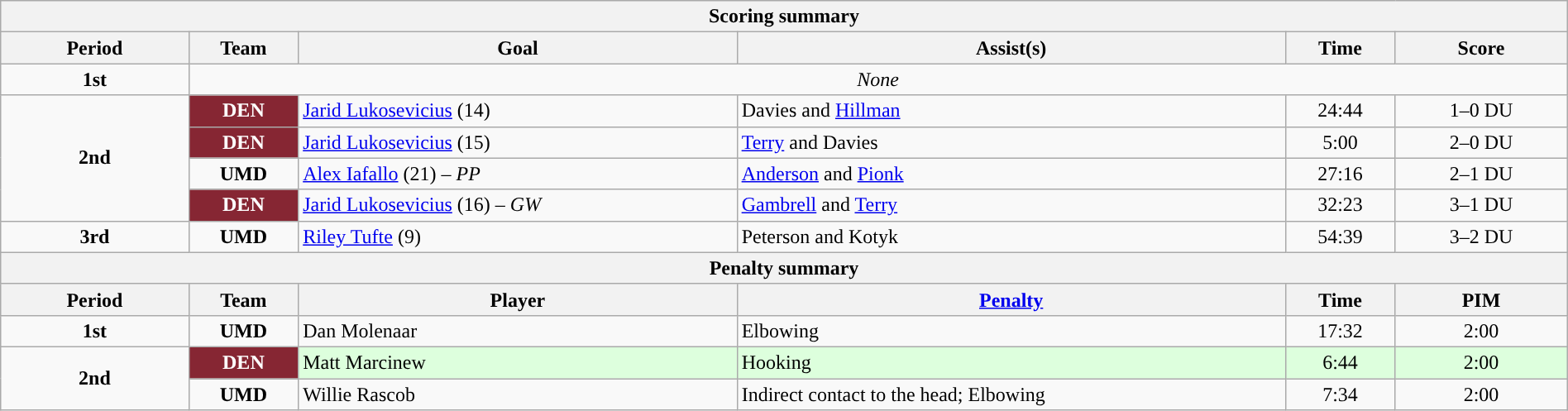<table style="width:100%;" class="wikitable">
<tr>
<th colspan=6>Scoring summary</th>
</tr>
<tr>
<th style="width:12%;">Period</th>
<th style="width:7%;">Team</th>
<th style="width:28%;">Goal</th>
<th style="width:35%;">Assist(s)</th>
<th style="width:7%;">Time</th>
<th style="width:11%;">Score</th>
</tr>
<tr>
<td align=center><strong>1st</strong></td>
<td style="text-align:center;" colspan="5"><em>None</em></td>
</tr>
<tr>
<td style="text-align:center;" rowspan="4"><strong>2nd</strong></td>
<td align=center style="color:white; background:#862633; "><strong>DEN</strong></td>
<td><a href='#'>Jarid Lukosevicius</a> (14)</td>
<td>Davies and <a href='#'>Hillman</a></td>
<td align=center>24:44</td>
<td align=center>1–0 DU</td>
</tr>
<tr>
<td align=center style="color:white; background:#862633; "><strong>DEN</strong></td>
<td><a href='#'>Jarid Lukosevicius</a> (15)</td>
<td><a href='#'>Terry</a> and Davies</td>
<td align=center>5:00</td>
<td align=center>2–0 DU</td>
</tr>
<tr>
<td align=center><strong>UMD</strong></td>
<td><a href='#'>Alex Iafallo</a> (21) – <em>PP</em></td>
<td><a href='#'>Anderson</a> and <a href='#'>Pionk</a></td>
<td align=center>27:16</td>
<td align=center>2–1 DU</td>
</tr>
<tr>
<td align=center style="color:white; background:#862633; "><strong>DEN</strong></td>
<td><a href='#'>Jarid Lukosevicius</a> (16) – <em>GW</em></td>
<td><a href='#'>Gambrell</a> and <a href='#'>Terry</a></td>
<td align=center>32:23</td>
<td align=center>3–1 DU</td>
</tr>
<tr>
<td align=center><strong>3rd</strong></td>
<td align=center><strong>UMD</strong></td>
<td><a href='#'>Riley Tufte</a> (9)</td>
<td>Peterson and Kotyk</td>
<td align=center>54:39</td>
<td align=center>3–2 DU</td>
</tr>
<tr>
<th colspan=6>Penalty summary</th>
</tr>
<tr>
<th style="width:12%;">Period</th>
<th style="width:7%;">Team</th>
<th style="width:28%;">Player</th>
<th style="width:35%;"><a href='#'>Penalty</a></th>
<th style="width:7%;">Time</th>
<th style="width:11%;">PIM</th>
</tr>
<tr>
<td style="text-align:center;" rowspan="1"><strong>1st</strong></td>
<td align=center><strong>UMD</strong></td>
<td>Dan Molenaar</td>
<td>Elbowing</td>
<td align=center>17:32</td>
<td align=center>2:00</td>
</tr>
<tr>
<td style="text-align:center;" rowspan="2"><strong>2nd</strong></td>
<td align=center style="color:white; background:#862633; "><strong>DEN</strong></td>
<td bgcolor=ddffdd>Matt Marcinew</td>
<td bgcolor=ddffdd>Hooking</td>
<td bgcolor=ddffdd align=center>6:44</td>
<td align=center bgcolor=ddffdd>2:00</td>
</tr>
<tr>
<td align=center><strong>UMD</strong></td>
<td>Willie Rascob</td>
<td>Indirect contact to the head; Elbowing</td>
<td align=center>7:34</td>
<td align=center>2:00</td>
</tr>
</table>
